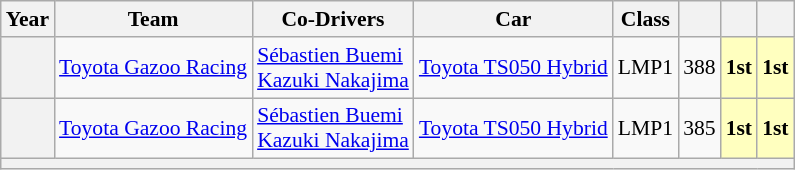<table class="wikitable" style="text-align:center; font-size:90%">
<tr>
<th scope="col">Year</th>
<th scope="col">Team</th>
<th scope="col">Co-Drivers</th>
<th scope="col">Car</th>
<th scope="col">Class</th>
<th scope="col"></th>
<th scope="col"></th>
<th scope="col"></th>
</tr>
<tr>
<th scope="row"></th>
<td align="left" nowrap> <a href='#'>Toyota Gazoo Racing</a></td>
<td align="left" nowrap> <a href='#'>Sébastien Buemi</a><br> <a href='#'>Kazuki Nakajima</a></td>
<td align="left" nowrap><a href='#'>Toyota TS050 Hybrid</a></td>
<td>LMP1</td>
<td>388</td>
<td style="background:#FFFFBF"><strong>1st</strong></td>
<td style="background:#FFFFBF"><strong>1st</strong></td>
</tr>
<tr>
<th scope="row"></th>
<td align="left" nowrap> <a href='#'>Toyota Gazoo Racing</a></td>
<td align="left" nowrap> <a href='#'>Sébastien Buemi</a><br> <a href='#'>Kazuki Nakajima</a></td>
<td align="left" nowrap><a href='#'>Toyota TS050 Hybrid</a></td>
<td>LMP1</td>
<td>385</td>
<td style="background:#FFFFBF"><strong>1st</strong></td>
<td style="background:#FFFFBF"><strong>1st</strong></td>
</tr>
<tr>
<th colspan="8"></th>
</tr>
</table>
